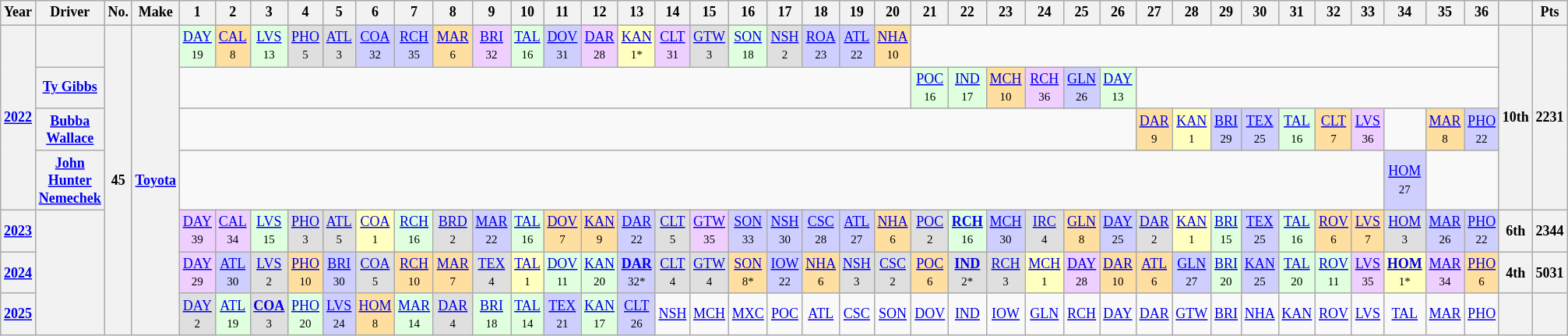<table class="wikitable" style="text-align:center; font-size:75%">
<tr>
<th>Year</th>
<th>Driver</th>
<th>No.</th>
<th>Make</th>
<th>1</th>
<th>2</th>
<th>3</th>
<th>4</th>
<th>5</th>
<th>6</th>
<th>7</th>
<th>8</th>
<th>9</th>
<th>10</th>
<th>11</th>
<th>12</th>
<th>13</th>
<th>14</th>
<th>15</th>
<th>16</th>
<th>17</th>
<th>18</th>
<th>19</th>
<th>20</th>
<th>21</th>
<th>22</th>
<th>23</th>
<th>24</th>
<th>25</th>
<th>26</th>
<th>27</th>
<th>28</th>
<th>29</th>
<th>30</th>
<th>31</th>
<th>32</th>
<th>33</th>
<th>34</th>
<th>35</th>
<th>36</th>
<th></th>
<th>Pts</th>
</tr>
<tr>
<th rowspan=4><a href='#'>2022</a></th>
<th rowspan=1></th>
<th rowspan="7">45</th>
<th rowspan="7"><a href='#'>Toyota</a></th>
<td style="background:#DFFFDF;"><a href='#'>DAY</a><br><small>19</small></td>
<td style="background:#FFDF9F;"><a href='#'>CAL</a><br><small>8</small></td>
<td style="background:#DFFFDF;"><a href='#'>LVS</a><br><small>13</small></td>
<td style="background:#DFDFDF;"><a href='#'>PHO</a><br><small>5</small></td>
<td style="background:#DFDFDF;"><a href='#'>ATL</a><br><small>3</small></td>
<td style="background:#CFCFFF;"><a href='#'>COA</a><br><small>32</small></td>
<td style="background:#CFCFFF;"><a href='#'>RCH</a><br><small>35</small></td>
<td style="background:#FFDF9F;"><a href='#'>MAR</a><br><small>6</small></td>
<td style="background:#EFCFFF;"><a href='#'>BRI</a><br><small>32</small></td>
<td style="background:#DFFFDF;"><a href='#'>TAL</a><br><small>16</small></td>
<td style="background:#CFCFFF;"><a href='#'>DOV</a><br><small>31</small></td>
<td style="background:#EFCFFF;"><a href='#'>DAR</a><br><small>28</small></td>
<td style="background:#FFFFBF;"><a href='#'>KAN</a><br><small>1*</small></td>
<td style="background:#EFCFFF;"><a href='#'>CLT</a><br><small>31</small></td>
<td style="background:#DFDFDF;"><a href='#'>GTW</a><br><small>3</small></td>
<td style="background:#DFFFDF;"><a href='#'>SON</a><br><small>18</small></td>
<td style="background:#DFDFDF;"><a href='#'>NSH</a><br><small>2</small></td>
<td style="background:#CFCFFF;"><a href='#'>ROA</a><br><small>23</small></td>
<td style="background:#CFCFFF;"><a href='#'>ATL</a><br><small>22</small></td>
<td style="background:#FFDF9F;"><a href='#'>NHA</a> <br><small>10</small></td>
<td colspan="16"></td>
<th rowspan=4>10th</th>
<th rowspan=4>2231</th>
</tr>
<tr>
<th><a href='#'>Ty Gibbs</a></th>
<td colspan=20></td>
<td style="background:#DFFFDF;"><a href='#'>POC</a> <br><small>16</small></td>
<td style="background:#DFFFDF;"><a href='#'>IND</a> <br><small>17</small></td>
<td style="background:#FFDF9F;"><a href='#'>MCH</a> <br><small>10</small></td>
<td style="background:#EFCFFF;"><a href='#'>RCH</a> <br><small>36</small></td>
<td style="background:#CFCFFF;"><a href='#'>GLN</a> <br><small>26</small></td>
<td style="background:#DFFFDF;"><a href='#'>DAY</a><br><small>13</small></td>
<td colspan="10"></td>
</tr>
<tr>
<th><a href='#'>Bubba Wallace</a></th>
<td colspan=26></td>
<td style="background:#FFDF9F;"><a href='#'>DAR</a><br><small>9</small></td>
<td style="background:#FFFFBF;"><a href='#'>KAN</a><br><small>1</small></td>
<td style="background:#CFCFFF;"><a href='#'>BRI</a><br><small>29</small></td>
<td style="background:#CFCFFF;"><a href='#'>TEX</a><br><small>25</small></td>
<td style="background:#DFFFDF;"><a href='#'>TAL</a><br><small>16</small></td>
<td style="background:#FFDF9F;"><a href='#'>CLT</a><br><small>7</small></td>
<td style="background:#EFCFFF;"><a href='#'>LVS</a><br><small>36</small></td>
<td></td>
<td style="background:#FFDF9F;"><a href='#'>MAR</a><br><small>8</small></td>
<td style="background:#CFCFFF;"><a href='#'>PHO</a><br><small>22</small></td>
</tr>
<tr>
<th><a href='#'>John Hunter Nemechek</a></th>
<td colspan=33></td>
<td style="background:#CFCFFF;"><a href='#'>HOM</a><br><small>27</small></td>
<td colspan=2></td>
</tr>
<tr>
<th><a href='#'>2023</a></th>
<th rowspan="3"></th>
<td style="background:#EFCFFF;"><a href='#'>DAY</a><br><small>39</small></td>
<td style="background:#EFCFFF;"><a href='#'>CAL</a><br><small>34</small></td>
<td style="background:#DFFFDF;"><a href='#'>LVS</a><br><small>15</small></td>
<td style="background:#DFDFDF;"><a href='#'>PHO</a><br><small>3</small></td>
<td style="background:#DFDFDF;"><a href='#'>ATL</a><br><small>5</small></td>
<td style="background:#FFFFBF;"><a href='#'>COA</a><br><small>1</small></td>
<td style="background:#DFFFDF;"><a href='#'>RCH</a><br><small>16</small></td>
<td style="background:#DFDFDF;"><a href='#'>BRD</a><br><small>2</small></td>
<td style="background:#CFCFFF;"><a href='#'>MAR</a><br><small>22</small></td>
<td style="background:#DFFFDF;"><a href='#'>TAL</a><br><small>16</small></td>
<td style="background:#FFDF9F;"><a href='#'>DOV</a><br><small>7</small></td>
<td style="background:#FFDF9F;"><a href='#'>KAN</a><br><small>9</small></td>
<td style="background:#CFCFFF;"><a href='#'>DAR</a><br><small>22</small></td>
<td style="background:#DFDFDF;"><a href='#'>CLT</a><br><small>5</small></td>
<td style="background:#EFCFFF;"><a href='#'>GTW</a><br><small>35</small></td>
<td style="background:#CFCFFF;"><a href='#'>SON</a><br><small>33</small></td>
<td style="background:#CFCFFF;"><a href='#'>NSH</a><br><small>30</small></td>
<td style="background:#CFCFFF;"><a href='#'>CSC</a><br><small>28</small></td>
<td style="background:#CFCFFF;"><a href='#'>ATL</a><br><small>27</small></td>
<td style="background:#FFDF9F;"><a href='#'>NHA</a><br><small>6</small></td>
<td style="background:#DFDFDF;"><a href='#'>POC</a><br><small>2</small></td>
<td style="background:#DFFFDF;"><strong><a href='#'>RCH</a></strong><br><small>16</small></td>
<td style="background:#CFCFFF;"><a href='#'>MCH</a><br><small>30</small></td>
<td style="background:#DFDFDF;"><a href='#'>IRC</a><br><small>4</small></td>
<td style="background:#FFDF9F;"><a href='#'>GLN</a><br><small>8</small></td>
<td style="background:#CFCFFF;"><a href='#'>DAY</a><br><small>25</small></td>
<td style="background:#DFDFDF;"><a href='#'>DAR</a><br><small>2</small></td>
<td style="background:#FFFFBF;"><a href='#'>KAN</a><br><small>1</small></td>
<td style="background:#DFFFDF;"><a href='#'>BRI</a><br><small>15</small></td>
<td style="background:#CFCFFF;"><a href='#'>TEX</a><br><small>25</small></td>
<td style="background:#DFFFDF;"><a href='#'>TAL</a><br><small>16</small></td>
<td style="background:#FFDF9F;"><a href='#'>ROV</a><br><small>6</small></td>
<td style="background:#FFDF9F;"><a href='#'>LVS</a><br><small>7</small></td>
<td style="background:#DFDFDF;"><a href='#'>HOM</a><br><small>3</small></td>
<td style="background:#CFCFFF;"><a href='#'>MAR</a><br><small>26</small></td>
<td style="background:#CFCFFF;"><a href='#'>PHO</a><br><small>22</small></td>
<th>6th</th>
<th>2344</th>
</tr>
<tr>
<th><a href='#'>2024</a></th>
<td style="background:#EFCFFF;"><a href='#'>DAY</a><br><small>29</small></td>
<td style="background:#CFCFFF;"><a href='#'>ATL</a><br><small>30</small></td>
<td style="background:#DFDFDF;"><a href='#'>LVS</a><br><small>2</small></td>
<td style="background:#FFDF9F;"><a href='#'>PHO</a><br><small>10</small></td>
<td style="background:#CFCFFF;"><a href='#'>BRI</a><br><small>30</small></td>
<td style="background:#DFDFDF;"><a href='#'>COA</a><br><small>5</small></td>
<td style="background:#FFDF9F;"><a href='#'>RCH</a><br><small>10</small></td>
<td style="background:#FFDF9F;"><a href='#'>MAR</a><br><small>7</small></td>
<td style="background:#DFDFDF;"><a href='#'>TEX</a><br><small>4</small></td>
<td style="background:#FFFFBF;"><a href='#'>TAL</a><br><small>1</small></td>
<td style="background:#DFFFDF;"><a href='#'>DOV</a><br><small>11</small></td>
<td style="background:#DFFFDF;"><a href='#'>KAN</a><br><small>20</small></td>
<td style="background:#CFCFFF;"><strong><a href='#'>DAR</a></strong> <br><small>32*</small></td>
<td style="background:#DFDFDF;"><a href='#'>CLT</a><br><small>4</small></td>
<td style="background:#DFDFDF;"><a href='#'>GTW</a><br><small>4</small></td>
<td style="background:#FFDF9F;"><a href='#'>SON</a><br><small>8*</small></td>
<td style="background:#CFCFFF;"><a href='#'>IOW</a><br><small>22</small></td>
<td style="background:#FFDF9F;"><a href='#'>NHA</a><br><small>6</small></td>
<td style="background:#DFDFDF;"><a href='#'>NSH</a><br><small>3</small></td>
<td style="background:#DFDFDF;"><a href='#'>CSC</a><br><small>2</small></td>
<td style="background:#FFDF9F;"><a href='#'>POC</a><br><small>6</small></td>
<td style="background:#DFDFDF;"><strong><a href='#'>IND</a></strong><br><small>2*</small></td>
<td style="background:#DFDFDF;"><a href='#'>RCH</a><br><small>3</small></td>
<td style="background:#FFFFBF;"><a href='#'>MCH</a><br><small>1</small></td>
<td style="background:#EFCFFF;"><a href='#'>DAY</a><br><small>28</small></td>
<td style="background:#FFDF9F;"><a href='#'>DAR</a><br><small>10</small></td>
<td style="background:#FFDF9F;"><a href='#'>ATL</a><br><small>6</small></td>
<td style="background:#CFCFFF;"><a href='#'>GLN</a><br><small>27</small></td>
<td style="background:#DFFFDF;"><a href='#'>BRI</a><br><small>20</small></td>
<td style="background:#CFCFFF;"><a href='#'>KAN</a><br><small>25</small></td>
<td style="background:#DFFFDF;"><a href='#'>TAL</a><br><small>20</small></td>
<td style="background:#DFFFDF;"><a href='#'>ROV</a><br><small>11</small></td>
<td style="background:#EFCFFF;"><a href='#'>LVS</a><br><small>35</small></td>
<td style="background:#FFFFBF;"><strong><a href='#'>HOM</a></strong><br><small>1*</small></td>
<td style="background:#EFCFFF;"><a href='#'>MAR</a><br><small>34</small></td>
<td style="background:#FFDF9F;"><a href='#'>PHO</a><br><small>6</small></td>
<th>4th</th>
<th>5031</th>
</tr>
<tr>
<th><a href='#'>2025</a></th>
<td style="background:#DFDFDF;"><a href='#'>DAY</a><br><small>2</small></td>
<td style="background:#DFFFDF;"><a href='#'>ATL</a><br><small>19</small></td>
<td style="background:#DFDFDF;"><strong><a href='#'>COA</a></strong><br><small>3</small></td>
<td style="background:#DFFFDF;"><a href='#'>PHO</a><br><small>20</small></td>
<td style="background:#CFCFFF;"><a href='#'>LVS</a><br><small>24</small></td>
<td style="background:#FFDF9F;"><a href='#'>HOM</a><br><small>8</small></td>
<td style="background:#DFFFDF;"><a href='#'>MAR</a><br><small>14</small></td>
<td style="background:#DFDFDF;"><a href='#'>DAR</a><br><small>4</small></td>
<td style="background:#DFFFDF;"><a href='#'>BRI</a><br><small>18</small></td>
<td style="background:#DFFFDF;"><a href='#'>TAL</a><br><small>14</small></td>
<td style="background:#CFCFFF;"><a href='#'>TEX</a><br><small>21</small></td>
<td style="background:#DFFFDF;"><a href='#'>KAN</a><br><small>17</small></td>
<td style="background:#CFCFFF;"><a href='#'>CLT</a><br><small>26</small></td>
<td><a href='#'>NSH</a></td>
<td><a href='#'>MCH</a></td>
<td><a href='#'>MXC</a></td>
<td><a href='#'>POC</a></td>
<td><a href='#'>ATL</a></td>
<td><a href='#'>CSC</a></td>
<td><a href='#'>SON</a></td>
<td><a href='#'>DOV</a></td>
<td><a href='#'>IND</a></td>
<td><a href='#'>IOW</a></td>
<td><a href='#'>GLN</a></td>
<td><a href='#'>RCH</a></td>
<td><a href='#'>DAY</a></td>
<td><a href='#'>DAR</a></td>
<td><a href='#'>GTW</a></td>
<td><a href='#'>BRI</a></td>
<td><a href='#'>NHA</a></td>
<td><a href='#'>KAN</a></td>
<td><a href='#'>ROV</a></td>
<td><a href='#'>LVS</a></td>
<td><a href='#'>TAL</a></td>
<td><a href='#'>MAR</a></td>
<td><a href='#'>PHO</a></td>
<th></th>
<th></th>
</tr>
</table>
